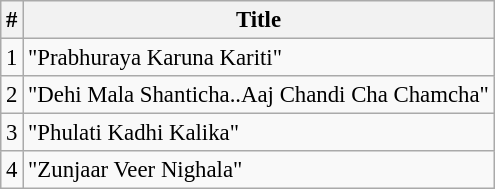<table class="wikitable" style="font-size:95%;">
<tr>
<th>#</th>
<th>Title</th>
</tr>
<tr>
<td>1</td>
<td>"Prabhuraya Karuna Kariti"</td>
</tr>
<tr>
<td>2</td>
<td>"Dehi Mala Shanticha..Aaj Chandi Cha Chamcha"</td>
</tr>
<tr>
<td>3</td>
<td>"Phulati Kadhi Kalika"</td>
</tr>
<tr>
<td>4</td>
<td>"Zunjaar Veer Nighala"</td>
</tr>
</table>
